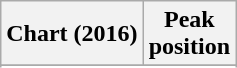<table class="wikitable sortable plainrowheaders" style="text-align:center">
<tr>
<th scope="col">Chart (2016)</th>
<th scope="col">Peak<br> position</th>
</tr>
<tr>
</tr>
<tr>
</tr>
</table>
